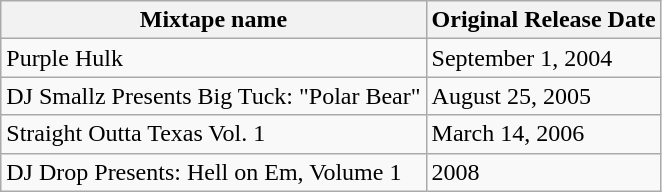<table class="wikitable">
<tr>
<th>Mixtape name</th>
<th>Original Release Date</th>
</tr>
<tr>
<td>Purple Hulk</td>
<td>September 1, 2004</td>
</tr>
<tr>
<td>DJ Smallz Presents Big Tuck: "Polar Bear"</td>
<td>August 25, 2005</td>
</tr>
<tr>
<td>Straight Outta Texas Vol. 1</td>
<td>March 14, 2006</td>
</tr>
<tr>
<td>DJ Drop Presents: Hell on Em, Volume 1</td>
<td>2008</td>
</tr>
</table>
